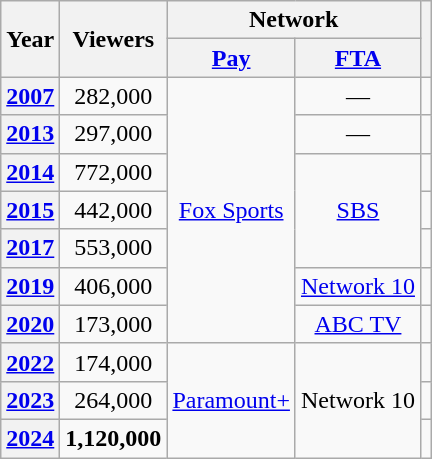<table class="wikitable plainrowheaders sortable" style="text-align:center; margin:1em;">
<tr>
<th rowspan="2" scope="col">Year</th>
<th rowspan="2" scope="col">Viewers</th>
<th colspan="2" scope="col">Network</th>
<th rowspan="2" class="unsortable"></th>
</tr>
<tr>
<th scope="col"><a href='#'>Pay</a></th>
<th scope="col"><a href='#'>FTA</a></th>
</tr>
<tr>
<th scope="row" style="text-align:center;"><a href='#'>2007</a></th>
<td>282,000</td>
<td rowspan="7"><a href='#'>Fox Sports</a></td>
<td>—</td>
<td></td>
</tr>
<tr>
<th scope="row" style="text-align:center;"><a href='#'>2013</a></th>
<td>297,000</td>
<td>—</td>
<td></td>
</tr>
<tr>
<th scope="row" style="text-align:center;"><a href='#'>2014</a></th>
<td>772,000</td>
<td rowspan="3"><a href='#'>SBS</a></td>
<td></td>
</tr>
<tr>
<th scope="row" style="text-align:center;"><a href='#'>2015</a></th>
<td>442,000</td>
<td></td>
</tr>
<tr>
<th scope="row" style="text-align:center;"><a href='#'>2017</a></th>
<td>553,000</td>
<td></td>
</tr>
<tr>
<th scope="row" style="text-align:center;"><a href='#'>2019</a></th>
<td>406,000</td>
<td><a href='#'>Network 10</a></td>
<td></td>
</tr>
<tr>
<th scope="row" style="text-align:center;"><a href='#'>2020</a></th>
<td>173,000</td>
<td><a href='#'>ABC TV</a></td>
<td></td>
</tr>
<tr>
<th scope="row" style="text-align:center;"><a href='#'>2022</a></th>
<td>174,000</td>
<td rowspan="3"><a href='#'>Paramount+</a></td>
<td rowspan="3">Network 10</td>
<td></td>
</tr>
<tr>
<th scope="row" style="text-align:center;"><a href='#'>2023</a></th>
<td>264,000</td>
<td></td>
</tr>
<tr>
<th scope="row" style="text-align:center;"><a href='#'>2024</a></th>
<td><strong>1,120,000</strong></td>
<td></td>
</tr>
</table>
